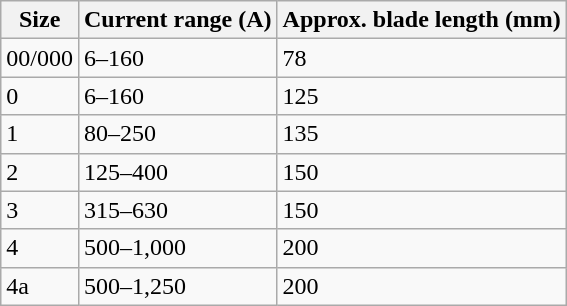<table class= "wikitable">
<tr>
<th>Size</th>
<th>Current range (A)</th>
<th>Approx. blade length (mm)</th>
</tr>
<tr>
<td>00/000</td>
<td>6–160</td>
<td>78</td>
</tr>
<tr>
<td>0</td>
<td>6–160</td>
<td>125</td>
</tr>
<tr>
<td>1</td>
<td>80–250</td>
<td>135</td>
</tr>
<tr>
<td>2</td>
<td>125–400</td>
<td>150</td>
</tr>
<tr>
<td>3</td>
<td>315–630</td>
<td>150</td>
</tr>
<tr>
<td>4</td>
<td>500–1,000</td>
<td>200</td>
</tr>
<tr>
<td>4a</td>
<td>500–1,250</td>
<td>200</td>
</tr>
</table>
